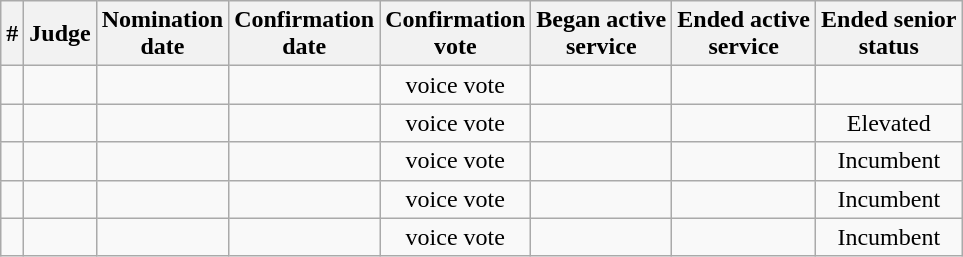<table class="sortable wikitable">
<tr>
<th>#</th>
<th>Judge</th>
<th>Nomination<br>date</th>
<th>Confirmation<br>date</th>
<th>Confirmation<br>vote</th>
<th>Began active<br>service</th>
<th>Ended active<br>service</th>
<th>Ended senior<br>status</th>
</tr>
<tr>
<td></td>
<td></td>
<td></td>
<td></td>
<td align=center>voice vote</td>
<td></td>
<td></td>
<td></td>
</tr>
<tr>
<td></td>
<td></td>
<td></td>
<td></td>
<td align=center>voice vote</td>
<td></td>
<td></td>
<td align=center>Elevated</td>
</tr>
<tr>
<td></td>
<td></td>
<td></td>
<td></td>
<td align=center>voice vote</td>
<td></td>
<td></td>
<td align=center>Incumbent</td>
</tr>
<tr>
<td></td>
<td></td>
<td></td>
<td></td>
<td align=center>voice vote</td>
<td></td>
<td></td>
<td align=center>Incumbent</td>
</tr>
<tr>
<td></td>
<td></td>
<td></td>
<td></td>
<td align=center>voice vote</td>
<td></td>
<td></td>
<td align=center>Incumbent</td>
</tr>
</table>
